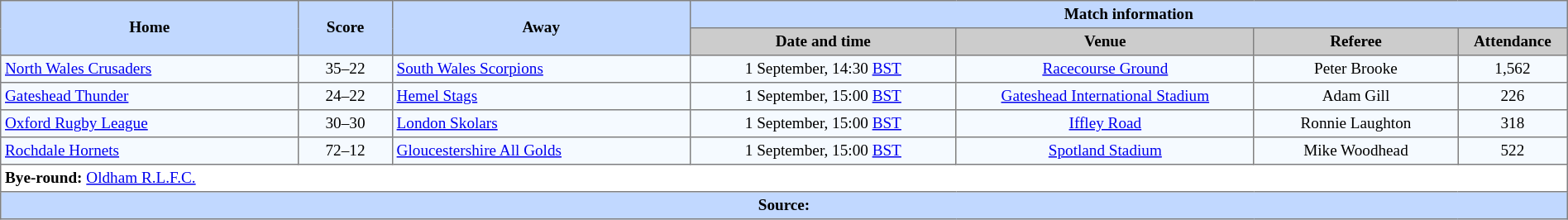<table border=1 style="border-collapse:collapse; font-size:80%; text-align:center;" cellpadding=3 cellspacing=0 width=100%>
<tr bgcolor=#C1D8FF>
<th rowspan=2 width=19%>Home</th>
<th rowspan=2 width=6%>Score</th>
<th rowspan=2 width=19%>Away</th>
<th colspan=6>Match information</th>
</tr>
<tr bgcolor=#CCCCCC>
<th width=17%>Date and time</th>
<th width=19%>Venue</th>
<th width=13%>Referee</th>
<th width=7%>Attendance</th>
</tr>
<tr bgcolor=#F5FAFF>
<td align=left> <a href='#'>North Wales Crusaders</a></td>
<td>35–22</td>
<td align=left> <a href='#'>South Wales Scorpions</a></td>
<td>1 September, 14:30 <a href='#'>BST</a></td>
<td><a href='#'>Racecourse Ground</a></td>
<td>Peter Brooke</td>
<td>1,562</td>
</tr>
<tr bgcolor=#F5FAFF>
<td align=left> <a href='#'>Gateshead Thunder</a></td>
<td>24–22</td>
<td align=left> <a href='#'>Hemel Stags</a></td>
<td>1 September, 15:00 <a href='#'>BST</a></td>
<td><a href='#'>Gateshead International Stadium</a></td>
<td>Adam Gill</td>
<td>226</td>
</tr>
<tr bgcolor=#F5FAFF>
<td align=left> <a href='#'>Oxford Rugby League</a></td>
<td>30–30</td>
<td align=left> <a href='#'>London Skolars</a></td>
<td>1 September, 15:00 <a href='#'>BST</a></td>
<td><a href='#'>Iffley Road</a></td>
<td>Ronnie Laughton</td>
<td>318</td>
</tr>
<tr bgcolor=#F5FAFF>
<td align=left> <a href='#'>Rochdale Hornets</a></td>
<td>72–12</td>
<td align=left> <a href='#'>Gloucestershire All Golds</a></td>
<td>1 September, 15:00 <a href='#'>BST</a></td>
<td><a href='#'>Spotland Stadium</a></td>
<td>Mike Woodhead</td>
<td>522</td>
</tr>
<tr>
<td colspan="7" align="left"><strong>Bye-round:</strong>  <a href='#'>Oldham R.L.F.C.</a></td>
</tr>
<tr bgcolor=#C1D8FF>
<th colspan=12>Source:</th>
</tr>
</table>
